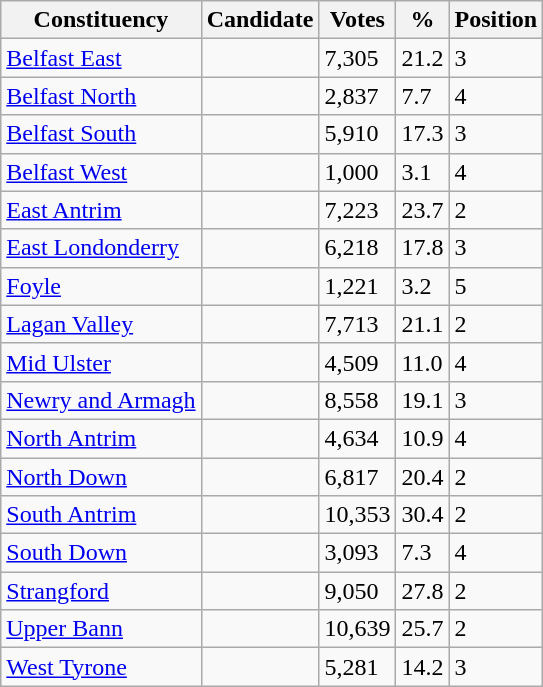<table class="wikitable sortable">
<tr>
<th>Constituency</th>
<th>Candidate</th>
<th>Votes</th>
<th>%</th>
<th>Position</th>
</tr>
<tr>
<td><a href='#'>Belfast East</a></td>
<td></td>
<td>7,305</td>
<td>21.2</td>
<td>3</td>
</tr>
<tr>
<td><a href='#'>Belfast North</a></td>
<td></td>
<td>2,837</td>
<td>7.7</td>
<td>4</td>
</tr>
<tr>
<td><a href='#'>Belfast South</a></td>
<td></td>
<td>5,910</td>
<td>17.3</td>
<td>3</td>
</tr>
<tr>
<td><a href='#'>Belfast West</a></td>
<td></td>
<td>1,000</td>
<td>3.1</td>
<td>4</td>
</tr>
<tr>
<td><a href='#'>East Antrim</a></td>
<td></td>
<td>7,223</td>
<td>23.7</td>
<td>2</td>
</tr>
<tr>
<td><a href='#'>East Londonderry</a></td>
<td></td>
<td>6,218</td>
<td>17.8</td>
<td>3</td>
</tr>
<tr>
<td><a href='#'>Foyle</a></td>
<td></td>
<td>1,221</td>
<td>3.2</td>
<td>5</td>
</tr>
<tr>
<td><a href='#'>Lagan Valley</a></td>
<td></td>
<td>7,713</td>
<td>21.1</td>
<td>2</td>
</tr>
<tr>
<td><a href='#'>Mid Ulster</a></td>
<td></td>
<td>4,509</td>
<td>11.0</td>
<td>4</td>
</tr>
<tr>
<td><a href='#'>Newry and Armagh</a></td>
<td></td>
<td>8,558</td>
<td>19.1</td>
<td>3</td>
</tr>
<tr>
<td><a href='#'>North Antrim</a></td>
<td></td>
<td>4,634</td>
<td>10.9</td>
<td>4</td>
</tr>
<tr>
<td><a href='#'>North Down</a></td>
<td></td>
<td>6,817</td>
<td>20.4</td>
<td>2</td>
</tr>
<tr>
<td><a href='#'>South Antrim</a></td>
<td></td>
<td>10,353</td>
<td>30.4</td>
<td>2</td>
</tr>
<tr>
<td><a href='#'>South Down</a></td>
<td></td>
<td>3,093</td>
<td>7.3</td>
<td>4</td>
</tr>
<tr>
<td><a href='#'>Strangford</a></td>
<td></td>
<td>9,050</td>
<td>27.8</td>
<td>2</td>
</tr>
<tr>
<td><a href='#'>Upper Bann</a></td>
<td></td>
<td>10,639</td>
<td>25.7</td>
<td>2</td>
</tr>
<tr>
<td><a href='#'>West Tyrone</a></td>
<td></td>
<td>5,281</td>
<td>14.2</td>
<td>3</td>
</tr>
</table>
